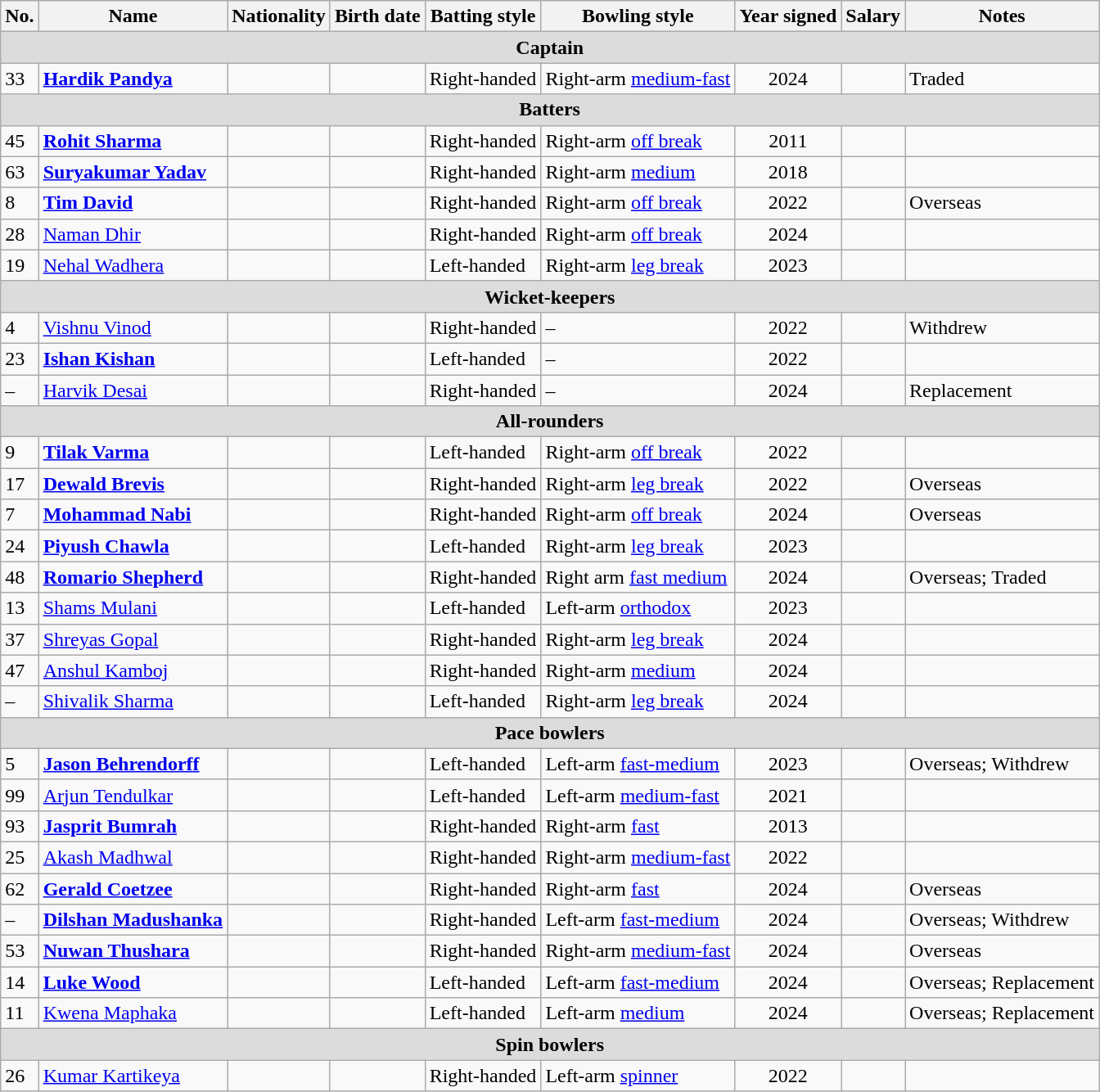<table class="wikitable">
<tr>
<th>No.</th>
<th>Name</th>
<th>Nationality</th>
<th>Birth date</th>
<th>Batting style</th>
<th>Bowling style</th>
<th>Year signed</th>
<th>Salary</th>
<th>Notes</th>
</tr>
<tr>
<th colspan="9"  style="background:#dcdcdc; text-align:center;">Captain</th>
</tr>
<tr>
<td>33</td>
<td><strong><a href='#'>Hardik Pandya</a></strong></td>
<td></td>
<td></td>
<td>Right-handed</td>
<td>Right-arm <a href='#'>medium-fast</a></td>
<td style="text-align:center;">2024</td>
<td style="text-align:right;"></td>
<td>Traded</td>
</tr>
<tr>
<th colspan="9"  style="background:#dcdcdc; text-align:center;">Batters</th>
</tr>
<tr>
<td>45</td>
<td><strong><a href='#'>Rohit Sharma</a></strong></td>
<td></td>
<td></td>
<td>Right-handed</td>
<td>Right-arm <a href='#'>off break</a></td>
<td style="text-align:center;">2011</td>
<td style="text-align:right;"></td>
<td></td>
</tr>
<tr>
<td>63</td>
<td><strong><a href='#'>Suryakumar Yadav</a></strong></td>
<td></td>
<td></td>
<td>Right-handed</td>
<td>Right-arm <a href='#'>medium</a></td>
<td style="text-align:center;">2018</td>
<td style="text-align:right;"></td>
<td></td>
</tr>
<tr>
<td>8</td>
<td><strong><a href='#'>Tim David</a></strong></td>
<td></td>
<td></td>
<td>Right-handed</td>
<td>Right-arm <a href='#'>off break</a></td>
<td style="text-align:center;">2022</td>
<td style="text-align:right;"></td>
<td>Overseas</td>
</tr>
<tr>
<td>28</td>
<td><a href='#'>Naman Dhir</a></td>
<td></td>
<td></td>
<td>Right-handed</td>
<td>Right-arm <a href='#'>off break</a></td>
<td style="text-align:center;">2024</td>
<td style="text-align:right;"></td>
<td></td>
</tr>
<tr>
<td>19</td>
<td><a href='#'>Nehal Wadhera</a></td>
<td></td>
<td></td>
<td>Left-handed</td>
<td>Right-arm <a href='#'>leg break</a></td>
<td style="text-align:center;">2023</td>
<td style="text-align:right;"></td>
<td></td>
</tr>
<tr>
<th colspan="9"  style="background:#dcdcdc; text-align:center;">Wicket-keepers</th>
</tr>
<tr>
<td>4</td>
<td><a href='#'>Vishnu Vinod</a></td>
<td></td>
<td></td>
<td>Right-handed</td>
<td>–</td>
<td style="text-align:center;">2022</td>
<td style="text-align:right;"></td>
<td>Withdrew</td>
</tr>
<tr>
<td>23</td>
<td><strong><a href='#'>Ishan Kishan</a></strong></td>
<td></td>
<td></td>
<td>Left-handed</td>
<td>–</td>
<td style="text-align:center;">2022</td>
<td style="text-align:right;"></td>
<td></td>
</tr>
<tr>
<td>–</td>
<td><a href='#'>Harvik Desai</a></td>
<td></td>
<td></td>
<td>Right-handed</td>
<td>–</td>
<td style="text-align:center;">2024</td>
<td style="text-align:right;"></td>
<td>Replacement</td>
</tr>
<tr>
<th colspan="9"  style="background:#dcdcdc; text-align:center;">All-rounders</th>
</tr>
<tr>
<td>9</td>
<td><strong><a href='#'>Tilak Varma</a></strong></td>
<td></td>
<td></td>
<td>Left-handed</td>
<td>Right-arm <a href='#'>off break</a></td>
<td style="text-align:center;">2022</td>
<td style="text-align:right;"></td>
<td></td>
</tr>
<tr>
<td>17</td>
<td><strong><a href='#'>Dewald Brevis</a></strong></td>
<td></td>
<td></td>
<td>Right-handed</td>
<td>Right-arm <a href='#'>leg break</a></td>
<td style="text-align:center;">2022</td>
<td style="text-align:right;"></td>
<td>Overseas</td>
</tr>
<tr>
<td>7</td>
<td><strong><a href='#'>Mohammad Nabi</a></strong></td>
<td></td>
<td></td>
<td>Right-handed</td>
<td>Right-arm <a href='#'>off break</a></td>
<td style="text-align:center;">2024</td>
<td style="text-align:right;"></td>
<td>Overseas</td>
</tr>
<tr>
<td>24</td>
<td><strong><a href='#'>Piyush Chawla</a></strong></td>
<td></td>
<td></td>
<td>Left-handed</td>
<td>Right-arm <a href='#'>leg break</a></td>
<td style="text-align:center;">2023</td>
<td style="text-align:right;"></td>
<td></td>
</tr>
<tr>
<td>48</td>
<td><strong><a href='#'>Romario Shepherd</a></strong></td>
<td></td>
<td></td>
<td>Right-handed</td>
<td>Right arm <a href='#'>fast medium</a></td>
<td style="text-align:center;">2024</td>
<td style="text-align:right;"></td>
<td>Overseas; Traded</td>
</tr>
<tr>
<td>13</td>
<td><a href='#'>Shams Mulani</a></td>
<td></td>
<td></td>
<td>Left-handed</td>
<td>Left-arm <a href='#'>orthodox</a></td>
<td style="text-align:center;">2023</td>
<td style="text-align:right;"></td>
<td></td>
</tr>
<tr>
<td>37</td>
<td><a href='#'>Shreyas Gopal</a></td>
<td></td>
<td></td>
<td>Right-handed</td>
<td>Right-arm <a href='#'>leg break</a></td>
<td style="text-align:center;">2024</td>
<td style="text-align:right;"></td>
<td></td>
</tr>
<tr>
<td>47</td>
<td><a href='#'>Anshul Kamboj</a></td>
<td></td>
<td></td>
<td>Right-handed</td>
<td>Right-arm <a href='#'>medium</a></td>
<td style="text-align:center;">2024</td>
<td style="text-align:right;"></td>
<td></td>
</tr>
<tr>
<td>–</td>
<td><a href='#'>Shivalik Sharma</a></td>
<td></td>
<td></td>
<td>Left-handed</td>
<td>Right-arm <a href='#'>leg break</a></td>
<td style="text-align:center;">2024</td>
<td style="text-align:right;"></td>
<td></td>
</tr>
<tr>
<th colspan="9"  style="background:#dcdcdc; text-align:center;">Pace bowlers</th>
</tr>
<tr>
<td>5</td>
<td><strong><a href='#'>Jason Behrendorff</a></strong></td>
<td></td>
<td></td>
<td>Left-handed</td>
<td>Left-arm <a href='#'>fast-medium</a></td>
<td style="text-align:center;">2023</td>
<td style="text-align:right;"></td>
<td>Overseas; Withdrew</td>
</tr>
<tr>
<td>99</td>
<td><a href='#'>Arjun Tendulkar</a></td>
<td></td>
<td></td>
<td>Left-handed</td>
<td>Left-arm <a href='#'>medium-fast</a></td>
<td style="text-align:center;">2021</td>
<td style="text-align:right;"></td>
<td></td>
</tr>
<tr>
<td>93</td>
<td><strong><a href='#'>Jasprit Bumrah</a></strong></td>
<td></td>
<td></td>
<td>Right-handed</td>
<td>Right-arm <a href='#'>fast</a></td>
<td style="text-align:center;">2013</td>
<td style="text-align:right;"></td>
<td></td>
</tr>
<tr>
<td>25</td>
<td><a href='#'>Akash Madhwal</a></td>
<td></td>
<td></td>
<td>Right-handed</td>
<td>Right-arm <a href='#'>medium-fast</a></td>
<td style="text-align:center;">2022</td>
<td style="text-align:right;"></td>
<td></td>
</tr>
<tr>
<td>62</td>
<td><strong><a href='#'>Gerald Coetzee</a></strong></td>
<td></td>
<td></td>
<td>Right-handed</td>
<td>Right-arm <a href='#'>fast</a></td>
<td style="text-align:center;">2024</td>
<td style="text-align:right;"></td>
<td>Overseas</td>
</tr>
<tr>
<td>–</td>
<td><strong><a href='#'>Dilshan Madushanka</a></strong></td>
<td></td>
<td></td>
<td>Right-handed</td>
<td>Left-arm <a href='#'>fast-medium</a></td>
<td style="text-align:center;">2024</td>
<td style="text-align:right;"></td>
<td>Overseas; Withdrew</td>
</tr>
<tr>
<td>53</td>
<td><strong><a href='#'>Nuwan Thushara</a></strong></td>
<td></td>
<td></td>
<td>Right-handed</td>
<td>Right-arm <a href='#'>medium-fast</a></td>
<td style="text-align:center;">2024</td>
<td style="text-align:right;"></td>
<td>Overseas</td>
</tr>
<tr>
<td>14</td>
<td><strong><a href='#'>Luke Wood</a></strong></td>
<td></td>
<td></td>
<td>Left-handed</td>
<td>Left-arm <a href='#'>fast-medium</a></td>
<td style="text-align:center;">2024</td>
<td style="text-align:right;"></td>
<td>Overseas; Replacement</td>
</tr>
<tr>
<td>11</td>
<td><a href='#'>Kwena Maphaka</a></td>
<td></td>
<td></td>
<td>Left-handed</td>
<td>Left-arm <a href='#'>medium</a></td>
<td style="text-align:center;">2024</td>
<td style="text-align:right;"></td>
<td>Overseas; Replacement</td>
</tr>
<tr>
<th colspan="9"  style="background:#dcdcdc; text-align:center;">Spin bowlers</th>
</tr>
<tr>
<td>26</td>
<td><a href='#'>Kumar Kartikeya</a></td>
<td></td>
<td></td>
<td>Right-handed</td>
<td>Left-arm <a href='#'>spinner</a></td>
<td style="text-align:center;">2022</td>
<td style="text-align:right;"></td>
<td></td>
</tr>
</table>
